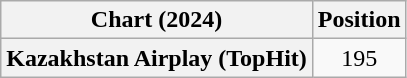<table class="wikitable plainrowheaders" style="text-align:center">
<tr>
<th>Chart (2024)</th>
<th>Position</th>
</tr>
<tr>
<th scope="row">Kazakhstan Airplay (TopHit)</th>
<td>195</td>
</tr>
</table>
